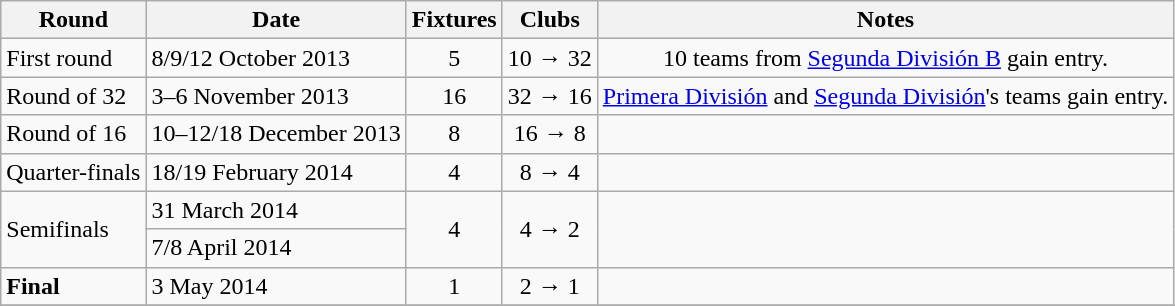<table class="wikitable">
<tr>
<th>Round</th>
<th>Date</th>
<th>Fixtures</th>
<th>Clubs</th>
<th>Notes</th>
</tr>
<tr>
<td>First round</td>
<td>8/9/12 October 2013</td>
<td align=center>5</td>
<td align=center>10 → 32</td>
<td align=center>10 teams from <a href='#'>Segunda División B</a> gain entry.</td>
</tr>
<tr>
<td>Round of 32</td>
<td>3–6 November 2013</td>
<td align=center>16</td>
<td align=center>32 → 16</td>
<td align=center><a href='#'>Primera División</a> and <a href='#'>Segunda División</a>'s teams gain entry.</td>
</tr>
<tr>
<td>Round of 16</td>
<td>10–12/18 December 2013</td>
<td align=center>8</td>
<td align=center>16 → 8</td>
<td></td>
</tr>
<tr>
<td>Quarter-finals</td>
<td>18/19 February 2014</td>
<td align=center>4</td>
<td align=center>8 → 4</td>
<td></td>
</tr>
<tr>
<td rowspan=2>Semifinals</td>
<td>31 March 2014</td>
<td rowspan=2 align=center>4</td>
<td rowspan=2 align=center>4 → 2</td>
<td rowspan=2 align=center></td>
</tr>
<tr>
<td>7/8 April 2014</td>
</tr>
<tr>
<td><strong>Final</strong></td>
<td>3 May 2014</td>
<td align=center>1</td>
<td align=center>2 → 1</td>
<td align=center></td>
</tr>
<tr>
</tr>
</table>
